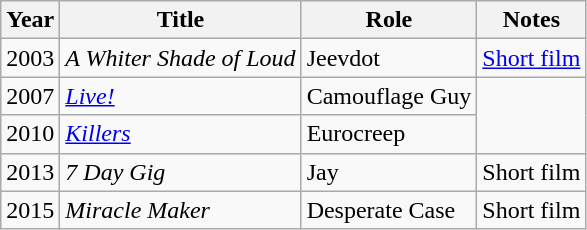<table class="wikitable sortable">
<tr>
<th>Year</th>
<th>Title</th>
<th>Role</th>
<th>Notes</th>
</tr>
<tr>
<td>2003</td>
<td><em>A Whiter Shade of Loud</em></td>
<td>Jeevdot</td>
<td><a href='#'>Short film</a></td>
</tr>
<tr>
<td>2007</td>
<td><em><a href='#'>Live!</a></em></td>
<td>Camouflage Guy</td>
</tr>
<tr>
<td>2010</td>
<td><em><a href='#'>Killers</a></em></td>
<td>Eurocreep</td>
</tr>
<tr>
<td>2013</td>
<td><em>7 Day Gig</em></td>
<td>Jay</td>
<td>Short film</td>
</tr>
<tr>
<td>2015</td>
<td><em>Miracle Maker</em></td>
<td>Desperate Case</td>
<td>Short film</td>
</tr>
</table>
